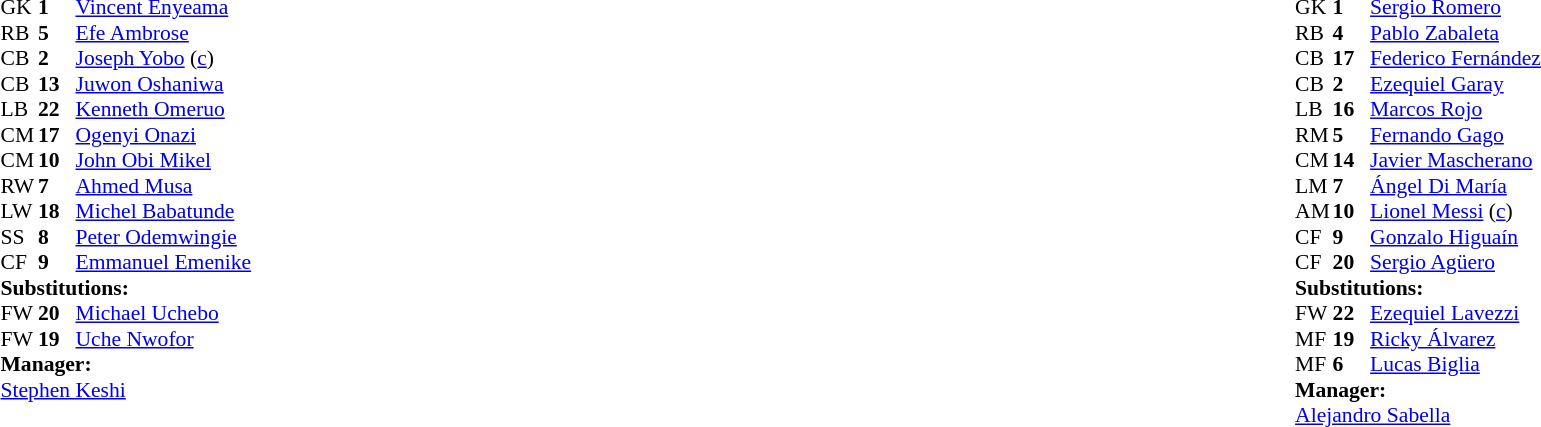<table width="100%">
<tr>
<td valign="top" width="40%"><br><table style="font-size: 90%" cellspacing="0" cellpadding="0">
<tr>
<th width=25></th>
<th width=25></th>
</tr>
<tr>
<td>GK</td>
<td><strong>1</strong></td>
<td><a href='#'>Vincent Enyeama</a></td>
</tr>
<tr>
<td>RB</td>
<td><strong>5</strong></td>
<td><a href='#'>Efe Ambrose</a></td>
</tr>
<tr>
<td>CB</td>
<td><strong>2</strong></td>
<td><a href='#'>Joseph Yobo</a> (<a href='#'>c</a>)</td>
</tr>
<tr>
<td>CB</td>
<td><strong>13</strong></td>
<td><a href='#'>Juwon Oshaniwa</a></td>
<td></td>
</tr>
<tr>
<td>LB</td>
<td><strong>22</strong></td>
<td><a href='#'>Kenneth Omeruo</a></td>
<td></td>
</tr>
<tr>
<td>CM</td>
<td><strong>17</strong></td>
<td><a href='#'>Ogenyi Onazi</a></td>
</tr>
<tr>
<td>CM</td>
<td><strong>10</strong></td>
<td><a href='#'>John Obi Mikel</a></td>
</tr>
<tr>
<td>RW</td>
<td><strong>7</strong></td>
<td><a href='#'>Ahmed Musa</a></td>
</tr>
<tr>
<td>LW</td>
<td><strong>18</strong></td>
<td><a href='#'>Michel Babatunde</a></td>
<td></td>
<td></td>
</tr>
<tr>
<td>SS</td>
<td><strong>8</strong></td>
<td><a href='#'>Peter Odemwingie</a></td>
<td></td>
<td></td>
</tr>
<tr>
<td>CF</td>
<td><strong>9</strong></td>
<td><a href='#'>Emmanuel Emenike</a></td>
</tr>
<tr>
<td colspan=3><strong>Substitutions:</strong></td>
</tr>
<tr>
<td>FW</td>
<td><strong>20</strong></td>
<td><a href='#'>Michael Uchebo</a></td>
<td></td>
<td></td>
</tr>
<tr>
<td>FW</td>
<td><strong>19</strong></td>
<td><a href='#'>Uche Nwofor</a></td>
<td></td>
<td></td>
</tr>
<tr>
<td colspan=3><strong>Manager:</strong></td>
</tr>
<tr>
<td colspan=3><a href='#'>Stephen Keshi</a></td>
</tr>
</table>
</td>
<td valign="top"></td>
<td valign="top" width="50%"><br><table style="font-size: 90%; margin: auto;" cellspacing="0" cellpadding="0">
<tr>
<th width="25"></th>
<th width="25"></th>
</tr>
<tr>
<td>GK</td>
<td><strong>1</strong></td>
<td><a href='#'>Sergio Romero</a></td>
</tr>
<tr>
<td>RB</td>
<td><strong>4</strong></td>
<td><a href='#'>Pablo Zabaleta</a></td>
</tr>
<tr>
<td>CB</td>
<td><strong>17</strong></td>
<td><a href='#'>Federico Fernández</a></td>
</tr>
<tr>
<td>CB</td>
<td><strong>2</strong></td>
<td><a href='#'>Ezequiel Garay</a></td>
</tr>
<tr>
<td>LB</td>
<td><strong>16</strong></td>
<td><a href='#'>Marcos Rojo</a></td>
</tr>
<tr>
<td>RM</td>
<td><strong>5</strong></td>
<td><a href='#'>Fernando Gago</a></td>
</tr>
<tr>
<td>CM</td>
<td><strong>14</strong></td>
<td><a href='#'>Javier Mascherano</a></td>
</tr>
<tr>
<td>LM</td>
<td><strong>7</strong></td>
<td><a href='#'>Ángel Di María</a></td>
</tr>
<tr>
<td>AM</td>
<td><strong>10</strong></td>
<td><a href='#'>Lionel Messi</a> (<a href='#'>c</a>)</td>
<td></td>
<td></td>
</tr>
<tr>
<td>CF</td>
<td><strong>9</strong></td>
<td><a href='#'>Gonzalo Higuaín</a></td>
<td></td>
<td></td>
</tr>
<tr>
<td>CF</td>
<td><strong>20</strong></td>
<td><a href='#'>Sergio Agüero</a></td>
<td></td>
<td></td>
</tr>
<tr>
<td colspan=3><strong>Substitutions:</strong></td>
</tr>
<tr>
<td>FW</td>
<td><strong>22</strong></td>
<td><a href='#'>Ezequiel Lavezzi</a></td>
<td></td>
<td></td>
</tr>
<tr>
<td>MF</td>
<td><strong>19</strong></td>
<td><a href='#'>Ricky Álvarez</a></td>
<td></td>
<td></td>
</tr>
<tr>
<td>MF</td>
<td><strong>6</strong></td>
<td><a href='#'>Lucas Biglia</a></td>
<td></td>
<td></td>
</tr>
<tr>
<td colspan=3><strong>Manager:</strong></td>
</tr>
<tr>
<td colspan=3><a href='#'>Alejandro Sabella</a></td>
</tr>
</table>
</td>
</tr>
</table>
